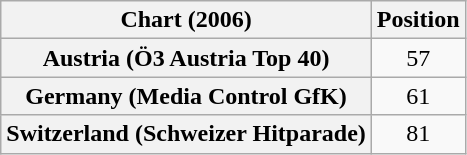<table class="wikitable sortable plainrowheaders" style="text-align:center">
<tr>
<th scope="col">Chart (2006)</th>
<th scope="col">Position</th>
</tr>
<tr>
<th scope="row">Austria (Ö3 Austria Top 40)</th>
<td>57</td>
</tr>
<tr>
<th scope="row">Germany (Media Control GfK)</th>
<td>61</td>
</tr>
<tr>
<th scope="row">Switzerland (Schweizer Hitparade)</th>
<td>81</td>
</tr>
</table>
